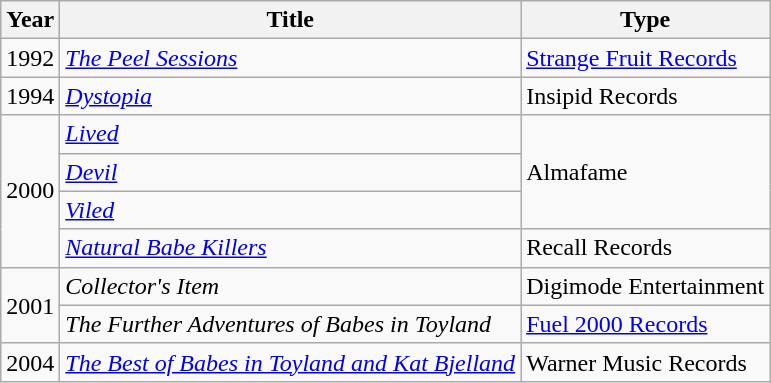<table class="wikitable">
<tr>
<th>Year</th>
<th>Title</th>
<th>Type</th>
</tr>
<tr>
<td>1992</td>
<td><em><a href='#'>The Peel Sessions</a></em></td>
<td><a href='#'>Strange Fruit Records</a></td>
</tr>
<tr>
<td>1994</td>
<td><em><a href='#'>Dystopia</a></em></td>
<td>Insipid Records</td>
</tr>
<tr>
<td rowspan="4">2000</td>
<td><em><a href='#'>Lived</a></em></td>
<td rowspan="3">Almafame</td>
</tr>
<tr>
<td><em><a href='#'>Devil</a></em></td>
</tr>
<tr>
<td><em><a href='#'>Viled</a></em></td>
</tr>
<tr>
<td><em><a href='#'>Natural Babe Killers</a></em></td>
<td>Recall Records</td>
</tr>
<tr>
<td rowspan="2">2001</td>
<td><em>Collector's Item</em></td>
<td>Digimode Entertainment</td>
</tr>
<tr>
<td><em>The Further Adventures of Babes in Toyland</em></td>
<td><a href='#'>Fuel 2000 Records</a></td>
</tr>
<tr>
<td>2004</td>
<td><em><a href='#'>The Best of Babes in Toyland and Kat Bjelland</a></em></td>
<td>Warner Music Records</td>
</tr>
</table>
